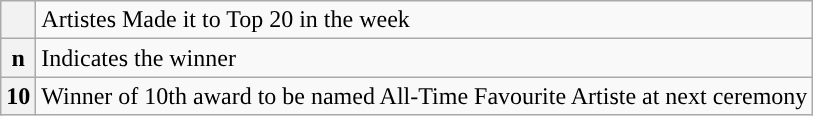<table class="wikitable">
<tr>
<th scope="row" style="text-align:center" style="background:#FDFD96"></th>
<td>Artistes Made it to Top 20 in the week</td>
</tr>
<tr>
<th scope="row" style="text-align:center" style="background:#FAEB86;">n</th>
<td>Indicates the winner</td>
</tr>
<tr>
<th scope="row" style="text-align:center" style="background:#FFD700">10</th>
<td>Winner of 10th award to be named All-Time Favourite Artiste at next ceremony</td>
</tr>
</table>
